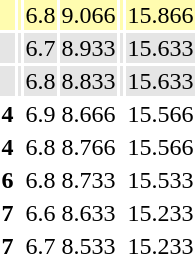<table>
<tr style="background: #fffcaf">
<th scope=row style="text-align:center"></th>
<td align=left></td>
<td>6.8</td>
<td>9.066</td>
<td></td>
<td>15.866</td>
</tr>
<tr style="background: #e5e5e5">
<th scope=row style="text-align:center"></th>
<td align=left></td>
<td>6.7</td>
<td>8.933</td>
<td></td>
<td>15.633</td>
</tr>
<tr style="background: #e5e5e5">
<th scope=row style="text-align:center"></th>
<td align=left></td>
<td>6.8</td>
<td>8.833</td>
<td></td>
<td>15.633</td>
</tr>
<tr>
<th scope=row style="text-align:center">4</th>
<td align=left></td>
<td>6.9</td>
<td>8.666</td>
<td></td>
<td>15.566</td>
</tr>
<tr>
<th scope=row style="text-align:center">4</th>
<td align=left></td>
<td>6.8</td>
<td>8.766</td>
<td></td>
<td>15.566</td>
</tr>
<tr>
<th scope=row style="text-align:center">6</th>
<td align=left></td>
<td>6.8</td>
<td>8.733</td>
<td></td>
<td>15.533</td>
</tr>
<tr>
<th scope=row style="text-align:center">7</th>
<td align=left></td>
<td>6.6</td>
<td>8.633</td>
<td></td>
<td>15.233</td>
</tr>
<tr>
<th scope=row style="text-align:center">7</th>
<td align=left></td>
<td>6.7</td>
<td>8.533</td>
<td></td>
<td>15.233</td>
</tr>
</table>
